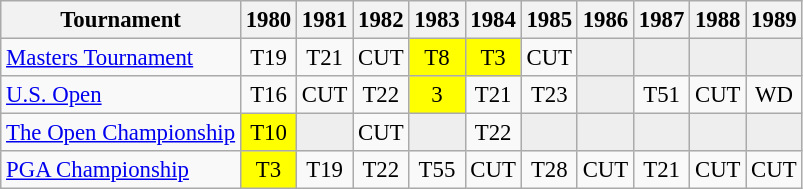<table class="wikitable" style="font-size:95%;text-align:center;">
<tr>
<th>Tournament</th>
<th>1980</th>
<th>1981</th>
<th>1982</th>
<th>1983</th>
<th>1984</th>
<th>1985</th>
<th>1986</th>
<th>1987</th>
<th>1988</th>
<th>1989</th>
</tr>
<tr>
<td align=left><a href='#'>Masters Tournament</a></td>
<td>T19</td>
<td>T21</td>
<td>CUT</td>
<td style="background:yellow;">T8</td>
<td style="background:yellow;">T3</td>
<td>CUT</td>
<td style="background:#eeeeee;"></td>
<td style="background:#eeeeee;"></td>
<td style="background:#eeeeee;"></td>
<td style="background:#eeeeee;"></td>
</tr>
<tr>
<td align=left><a href='#'>U.S. Open</a></td>
<td>T16</td>
<td>CUT</td>
<td>T22</td>
<td style="background:yellow;">3</td>
<td>T21</td>
<td>T23</td>
<td style="background:#eeeeee;"></td>
<td>T51</td>
<td>CUT</td>
<td>WD</td>
</tr>
<tr>
<td align=left><a href='#'>The Open Championship</a></td>
<td style="background:yellow;">T10</td>
<td style="background:#eeeeee;"></td>
<td>CUT</td>
<td style="background:#eeeeee;"></td>
<td>T22</td>
<td style="background:#eeeeee;"></td>
<td style="background:#eeeeee;"></td>
<td style="background:#eeeeee;"></td>
<td style="background:#eeeeee;"></td>
<td style="background:#eeeeee;"></td>
</tr>
<tr>
<td align=left><a href='#'>PGA Championship</a></td>
<td style="background:yellow;">T3</td>
<td>T19</td>
<td>T22</td>
<td>T55</td>
<td>CUT</td>
<td>T28</td>
<td>CUT</td>
<td>T21</td>
<td>CUT</td>
<td>CUT</td>
</tr>
</table>
